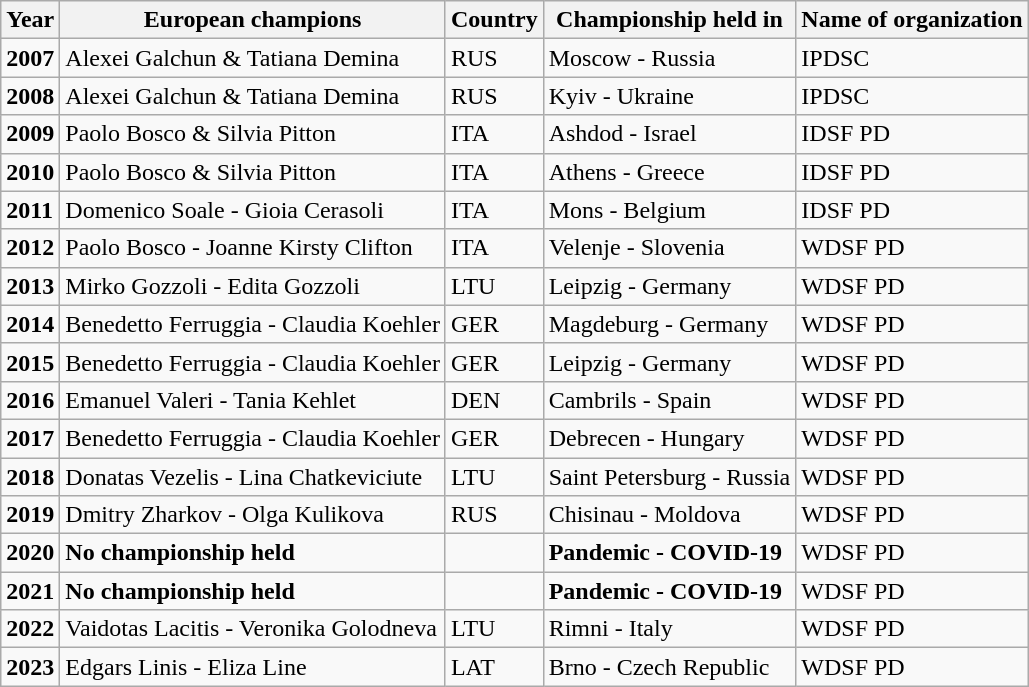<table class="wikitable">
<tr>
<th>Year</th>
<th>European champions</th>
<th>Country</th>
<th>Championship held in</th>
<th>Name of organization</th>
</tr>
<tr>
<td><strong>2007</strong></td>
<td>Alexei Galchun & Tatiana Demina</td>
<td>RUS</td>
<td>Moscow - Russia</td>
<td>IPDSC</td>
</tr>
<tr>
<td><strong>2008</strong></td>
<td>Alexei Galchun & Tatiana Demina</td>
<td>RUS</td>
<td>Kyiv - Ukraine</td>
<td>IPDSC</td>
</tr>
<tr>
<td><strong>2009</strong></td>
<td>Paolo Bosco & Silvia Pitton</td>
<td>ITA</td>
<td>Ashdod - Israel</td>
<td>IDSF PD</td>
</tr>
<tr>
<td><strong>2010</strong></td>
<td>Paolo Bosco & Silvia Pitton</td>
<td>ITA</td>
<td>Athens - Greece</td>
<td>IDSF PD</td>
</tr>
<tr>
<td><strong>2011</strong></td>
<td>Domenico Soale - Gioia Cerasoli</td>
<td>ITA</td>
<td>Mons - Belgium</td>
<td>IDSF PD</td>
</tr>
<tr>
<td><strong>2012</strong></td>
<td>Paolo Bosco - Joanne Kirsty Clifton</td>
<td>ITA</td>
<td>Velenje - Slovenia</td>
<td>WDSF PD</td>
</tr>
<tr>
<td><strong>2013</strong></td>
<td>Mirko Gozzoli - Edita Gozzoli</td>
<td>LTU</td>
<td>Leipzig - Germany</td>
<td>WDSF PD</td>
</tr>
<tr>
<td><strong>2014</strong></td>
<td>Benedetto Ferruggia - Claudia Koehler</td>
<td>GER</td>
<td>Magdeburg - Germany</td>
<td>WDSF PD</td>
</tr>
<tr>
<td><strong>2015</strong></td>
<td>Benedetto Ferruggia - Claudia Koehler</td>
<td>GER</td>
<td>Leipzig - Germany</td>
<td>WDSF PD</td>
</tr>
<tr>
<td><strong>2016</strong></td>
<td>Emanuel Valeri - Tania Kehlet</td>
<td>DEN</td>
<td>Cambrils - Spain</td>
<td>WDSF PD</td>
</tr>
<tr>
<td><strong>2017</strong></td>
<td>Benedetto Ferruggia - Claudia Koehler</td>
<td>GER</td>
<td>Debrecen - Hungary</td>
<td>WDSF PD</td>
</tr>
<tr>
<td><strong>2018</strong></td>
<td>Donatas Vezelis - Lina Chatkeviciute</td>
<td>LTU</td>
<td>Saint Petersburg - Russia</td>
<td>WDSF PD</td>
</tr>
<tr>
<td><strong>2019</strong></td>
<td>Dmitry Zharkov - Olga Kulikova</td>
<td>RUS</td>
<td>Chisinau - Moldova</td>
<td>WDSF PD</td>
</tr>
<tr>
<td><strong>2020</strong></td>
<td><strong>No championship held</strong></td>
<td></td>
<td><strong>Pandemic - COVID-19</strong></td>
<td>WDSF PD</td>
</tr>
<tr>
<td><strong>2021</strong></td>
<td><strong>No championship held</strong></td>
<td></td>
<td><strong>Pandemic - COVID-19</strong></td>
<td>WDSF PD</td>
</tr>
<tr>
<td><strong>2022</strong></td>
<td>Vaidotas Lacitis - Veronika Golodneva</td>
<td>LTU</td>
<td>Rimni - Italy</td>
<td>WDSF PD</td>
</tr>
<tr>
<td><strong>2023</strong></td>
<td>Edgars Linis - Eliza Line</td>
<td>LAT</td>
<td>Brno - Czech Republic</td>
<td>WDSF PD</td>
</tr>
</table>
